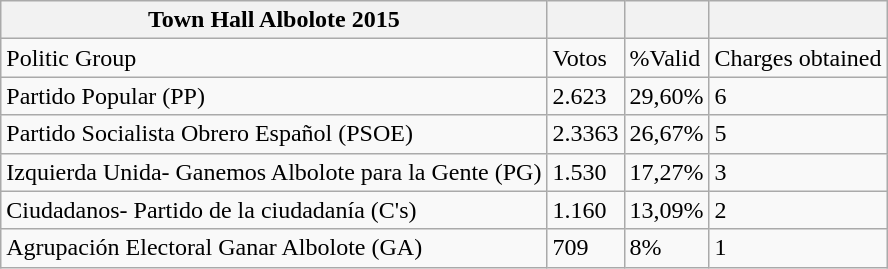<table class="wikitable">
<tr>
<th>Town Hall Albolote 2015</th>
<th></th>
<th></th>
<th></th>
</tr>
<tr>
<td>Politic Group</td>
<td>Votos</td>
<td>%Valid</td>
<td>Charges obtained</td>
</tr>
<tr>
<td>Partido Popular (PP)</td>
<td>2.623</td>
<td>29,60%</td>
<td>6</td>
</tr>
<tr>
<td>Partido Socialista Obrero Español (PSOE)</td>
<td>2.3363</td>
<td>26,67%</td>
<td>5</td>
</tr>
<tr>
<td>Izquierda Unida- Ganemos Albolote para la Gente (PG)</td>
<td>1.530</td>
<td>17,27%</td>
<td>3</td>
</tr>
<tr>
<td>Ciudadanos- Partido de la ciudadanía (C's)</td>
<td>1.160</td>
<td>13,09%</td>
<td>2</td>
</tr>
<tr>
<td>Agrupación Electoral Ganar Albolote (GA)</td>
<td>709</td>
<td>8%</td>
<td>1</td>
</tr>
</table>
